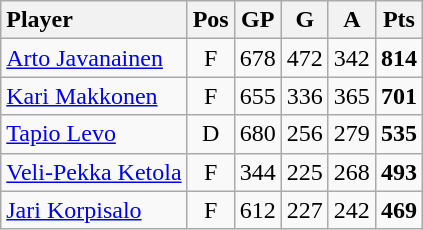<table class="wikitable" style="text-align:center;">
<tr>
<th style="text-align:left;">Player</th>
<th>Pos</th>
<th>GP</th>
<th>G</th>
<th>A</th>
<th>Pts</th>
</tr>
<tr>
<td style="text-align:left;"><a href='#'>Arto Javanainen</a></td>
<td>F</td>
<td>678</td>
<td>472</td>
<td>342</td>
<td><strong>814</strong></td>
</tr>
<tr>
<td style="text-align:left;"><a href='#'>Kari Makkonen</a></td>
<td>F</td>
<td>655</td>
<td>336</td>
<td>365</td>
<td><strong>701</strong></td>
</tr>
<tr>
<td style="text-align:left;"><a href='#'>Tapio Levo</a></td>
<td>D</td>
<td>680</td>
<td>256</td>
<td>279</td>
<td><strong>535</strong></td>
</tr>
<tr>
<td style="text-align:left;"><a href='#'>Veli-Pekka Ketola</a></td>
<td>F</td>
<td>344</td>
<td>225</td>
<td>268</td>
<td><strong>493</strong></td>
</tr>
<tr>
<td style="text-align:left;"><a href='#'>Jari Korpisalo</a></td>
<td>F</td>
<td>612</td>
<td>227</td>
<td>242</td>
<td><strong>469</strong></td>
</tr>
</table>
